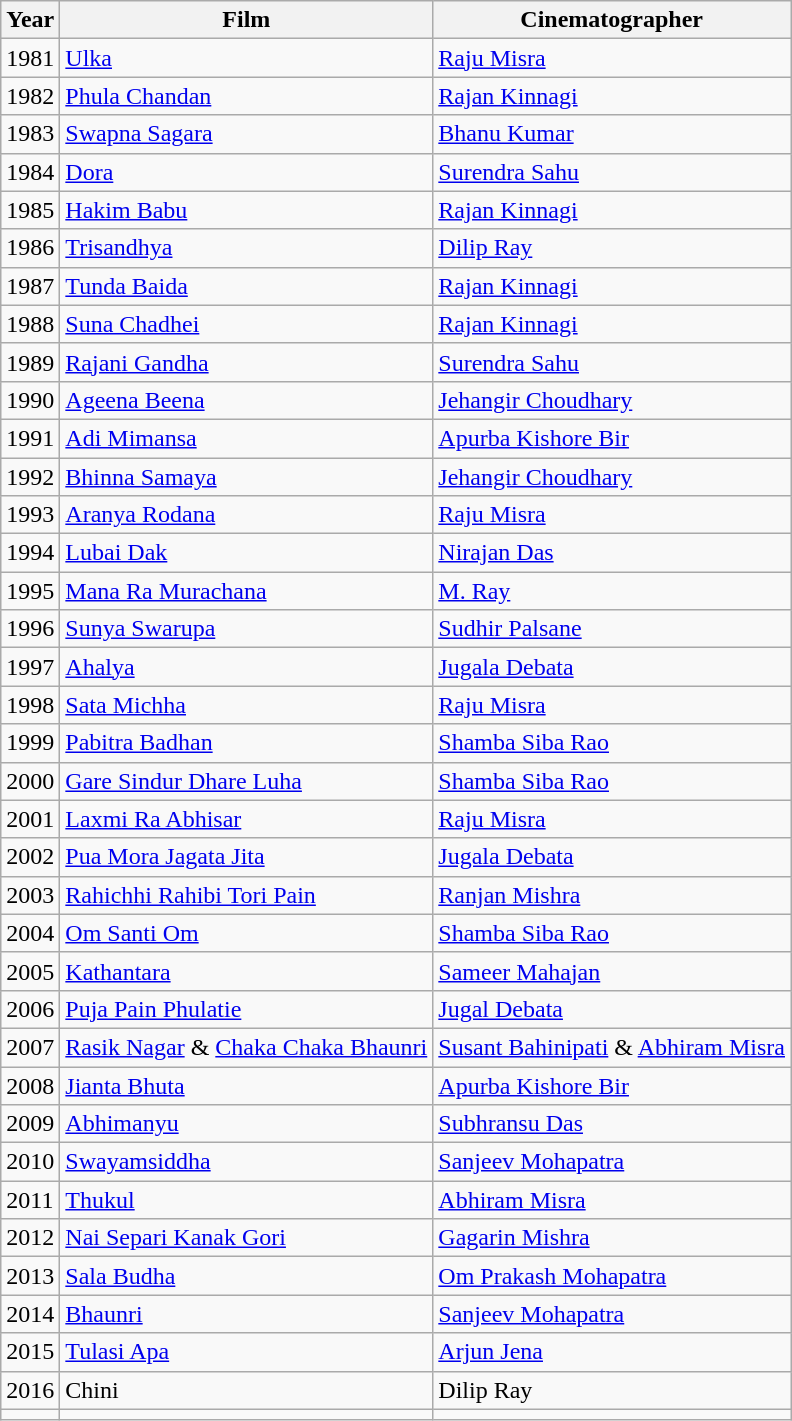<table class="wikitable sortable">
<tr>
<th>Year</th>
<th>Film</th>
<th>Cinematographer</th>
</tr>
<tr>
<td>1981</td>
<td><a href='#'>Ulka</a></td>
<td><a href='#'>Raju Misra</a></td>
</tr>
<tr>
<td>1982</td>
<td><a href='#'>Phula Chandan</a></td>
<td><a href='#'>Rajan Kinnagi</a></td>
</tr>
<tr>
<td>1983</td>
<td><a href='#'>Swapna Sagara</a></td>
<td><a href='#'>Bhanu Kumar</a></td>
</tr>
<tr>
<td>1984</td>
<td><a href='#'>Dora</a></td>
<td><a href='#'>Surendra Sahu</a></td>
</tr>
<tr>
<td>1985</td>
<td><a href='#'>Hakim Babu</a></td>
<td><a href='#'>Rajan Kinnagi</a></td>
</tr>
<tr>
<td>1986</td>
<td><a href='#'>Trisandhya</a></td>
<td><a href='#'>Dilip Ray</a></td>
</tr>
<tr>
<td>1987</td>
<td><a href='#'>Tunda Baida</a></td>
<td><a href='#'>Rajan Kinnagi</a></td>
</tr>
<tr>
<td>1988</td>
<td><a href='#'>Suna Chadhei</a></td>
<td><a href='#'>Rajan Kinnagi</a></td>
</tr>
<tr>
<td>1989</td>
<td><a href='#'>Rajani Gandha</a></td>
<td><a href='#'>Surendra Sahu</a></td>
</tr>
<tr>
<td>1990</td>
<td><a href='#'>Ageena Beena</a></td>
<td><a href='#'>Jehangir Choudhary</a></td>
</tr>
<tr>
<td>1991</td>
<td><a href='#'>Adi Mimansa</a></td>
<td><a href='#'>Apurba Kishore Bir</a></td>
</tr>
<tr>
<td>1992</td>
<td><a href='#'>Bhinna Samaya</a></td>
<td><a href='#'>Jehangir Choudhary</a></td>
</tr>
<tr>
<td>1993</td>
<td><a href='#'>Aranya Rodana</a></td>
<td><a href='#'>Raju Misra</a></td>
</tr>
<tr>
<td>1994</td>
<td><a href='#'>Lubai Dak</a></td>
<td><a href='#'>Nirajan Das</a></td>
</tr>
<tr>
<td>1995</td>
<td><a href='#'>Mana Ra Murachana</a></td>
<td><a href='#'>M. Ray</a></td>
</tr>
<tr>
<td>1996</td>
<td><a href='#'>Sunya Swarupa</a></td>
<td><a href='#'>Sudhir Palsane</a></td>
</tr>
<tr>
<td>1997</td>
<td><a href='#'>Ahalya</a></td>
<td><a href='#'>Jugala Debata</a></td>
</tr>
<tr>
<td>1998</td>
<td><a href='#'>Sata Michha</a></td>
<td><a href='#'>Raju Misra</a></td>
</tr>
<tr>
<td>1999</td>
<td><a href='#'>Pabitra Badhan</a></td>
<td><a href='#'>Shamba Siba Rao</a></td>
</tr>
<tr>
<td>2000</td>
<td><a href='#'>Gare Sindur Dhare Luha</a></td>
<td><a href='#'>Shamba Siba Rao</a></td>
</tr>
<tr>
<td>2001</td>
<td><a href='#'>Laxmi Ra Abhisar</a></td>
<td><a href='#'>Raju Misra</a></td>
</tr>
<tr>
<td>2002</td>
<td><a href='#'>Pua Mora Jagata Jita</a></td>
<td><a href='#'>Jugala Debata</a></td>
</tr>
<tr>
<td>2003</td>
<td><a href='#'>Rahichhi Rahibi Tori Pain</a></td>
<td><a href='#'>Ranjan Mishra</a></td>
</tr>
<tr>
<td>2004</td>
<td><a href='#'>Om Santi Om</a></td>
<td><a href='#'>Shamba Siba Rao</a></td>
</tr>
<tr>
<td>2005</td>
<td><a href='#'>Kathantara</a></td>
<td><a href='#'>Sameer Mahajan</a></td>
</tr>
<tr>
<td>2006</td>
<td><a href='#'>Puja Pain Phulatie</a></td>
<td><a href='#'>Jugal Debata</a></td>
</tr>
<tr>
<td>2007</td>
<td><a href='#'>Rasik Nagar</a> & <a href='#'>Chaka Chaka Bhaunri</a></td>
<td><a href='#'>Susant Bahinipati</a> & <a href='#'>Abhiram Misra</a></td>
</tr>
<tr>
<td>2008</td>
<td><a href='#'>Jianta Bhuta</a></td>
<td><a href='#'>Apurba Kishore Bir</a></td>
</tr>
<tr>
<td>2009</td>
<td><a href='#'>Abhimanyu</a></td>
<td><a href='#'>Subhransu Das</a></td>
</tr>
<tr>
<td>2010</td>
<td><a href='#'>Swayamsiddha</a></td>
<td><a href='#'>Sanjeev Mohapatra</a></td>
</tr>
<tr>
<td>2011</td>
<td><a href='#'>Thukul</a></td>
<td><a href='#'>Abhiram Misra</a></td>
</tr>
<tr>
<td>2012</td>
<td><a href='#'>Nai Separi Kanak Gori</a></td>
<td><a href='#'>Gagarin Mishra</a></td>
</tr>
<tr>
<td>2013</td>
<td><a href='#'>Sala Budha</a></td>
<td><a href='#'>Om Prakash Mohapatra</a></td>
</tr>
<tr>
<td>2014</td>
<td><a href='#'>Bhaunri</a></td>
<td><a href='#'>Sanjeev Mohapatra</a></td>
</tr>
<tr>
<td>2015</td>
<td><a href='#'>Tulasi Apa</a></td>
<td><a href='#'>Arjun Jena</a></td>
</tr>
<tr>
<td>2016</td>
<td>Chini</td>
<td>Dilip Ray</td>
</tr>
<tr>
<td></td>
<td></td>
<td></td>
</tr>
</table>
